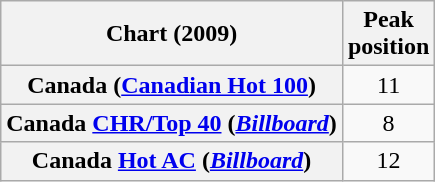<table class="wikitable sortable plainrowheaders" style="text-align:center;">
<tr>
<th scope="col">Chart (2009)</th>
<th scope="col">Peak<br>position</th>
</tr>
<tr>
<th scope="row">Canada (<a href='#'>Canadian Hot 100</a>)</th>
<td>11</td>
</tr>
<tr>
<th scope="row">Canada <a href='#'>CHR/Top 40</a> (<em><a href='#'>Billboard</a></em>)</th>
<td>8</td>
</tr>
<tr>
<th scope="row">Canada <a href='#'>Hot AC</a> (<em><a href='#'>Billboard</a></em>)</th>
<td>12</td>
</tr>
</table>
